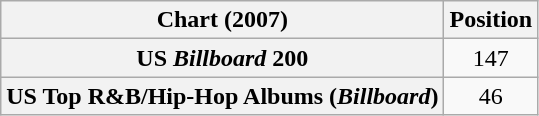<table class="wikitable sortable plainrowheaders" style="text-align:center">
<tr>
<th scope="col">Chart (2007)</th>
<th scope="col">Position</th>
</tr>
<tr>
<th scope="row">US <em>Billboard</em> 200</th>
<td style="text-align:center;">147</td>
</tr>
<tr>
<th scope="row">US Top R&B/Hip-Hop Albums (<em>Billboard</em>)</th>
<td style="text-align:center;">46</td>
</tr>
</table>
